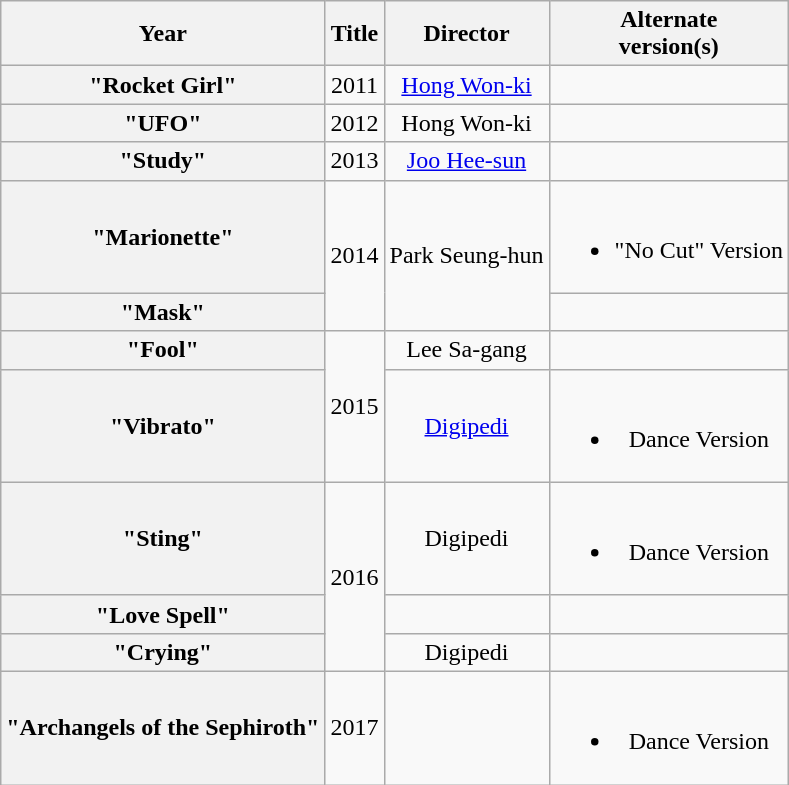<table class="wikitable plainrowheaders" style="text-align:center;">
<tr>
<th scope="col">Year</th>
<th scope="col">Title</th>
<th scope="col">Director</th>
<th scope="col">Alternate<br>version(s)</th>
</tr>
<tr>
<th scope="row">"Rocket Girl"</th>
<td>2011</td>
<td><a href='#'>Hong Won-ki</a></td>
<td></td>
</tr>
<tr>
<th scope="row">"UFO"</th>
<td>2012</td>
<td>Hong Won-ki</td>
<td></td>
</tr>
<tr>
<th scope="row">"Study"</th>
<td>2013</td>
<td><a href='#'>Joo Hee-sun</a></td>
<td></td>
</tr>
<tr>
<th scope="row">"Marionette"</th>
<td rowspan="2">2014</td>
<td rowspan="2">Park Seung-hun</td>
<td><br><ul><li>"No Cut" Version</li></ul></td>
</tr>
<tr>
<th scope="row">"Mask"</th>
<td></td>
</tr>
<tr>
<th scope="row">"Fool"</th>
<td rowspan="2">2015</td>
<td>Lee Sa-gang</td>
<td></td>
</tr>
<tr>
<th scope="row">"Vibrato"</th>
<td><a href='#'>Digipedi</a></td>
<td><br><ul><li>Dance Version</li></ul></td>
</tr>
<tr>
<th scope="row">"Sting"</th>
<td rowspan="3">2016</td>
<td>Digipedi</td>
<td><br><ul><li>Dance Version</li></ul></td>
</tr>
<tr>
<th scope="row">"Love Spell"</th>
<td></td>
<td></td>
</tr>
<tr>
<th scope="row">"Crying"</th>
<td>Digipedi</td>
<td></td>
</tr>
<tr>
<th scope="row">"Archangels of the Sephiroth"</th>
<td>2017</td>
<td></td>
<td><br><ul><li>Dance Version</li></ul></td>
</tr>
</table>
